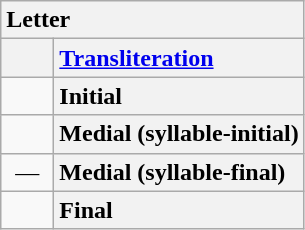<table class="wikitable" style="text-align: center; display: inline-table;">
<tr>
<th colspan="2" style="text-align: left">Letter</th>
</tr>
<tr>
<th style="min-width: 1.75em"></th>
<th style="text-align: left"><a href='#'>Transliteration</a></th>
</tr>
<tr>
<td></td>
<th style="text-align: left">Initial</th>
</tr>
<tr>
<td></td>
<th style="text-align: left">Medial (syllable-initial)</th>
</tr>
<tr>
<td>—</td>
<th style="text-align: left">Medial (syllable-final)</th>
</tr>
<tr>
<td></td>
<th style="text-align: left">Final</th>
</tr>
</table>
